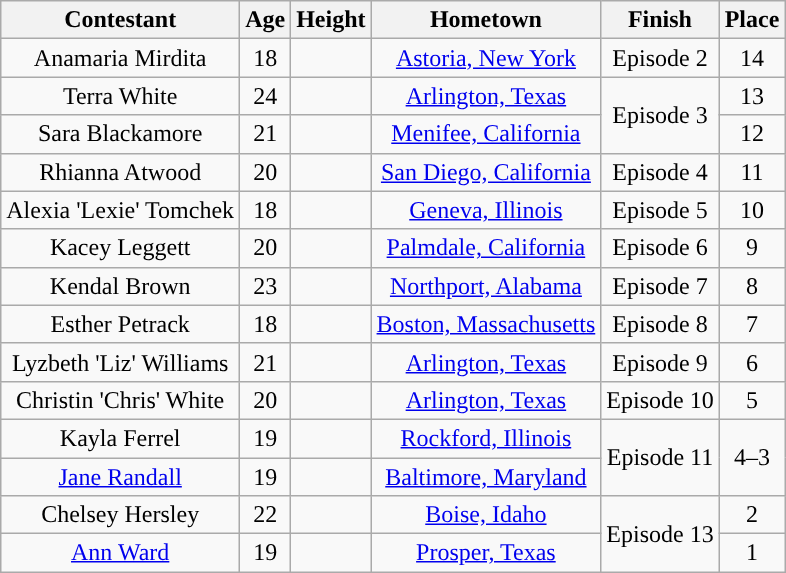<table class="wikitable sortable" style="text-align:center;">
<tr>
<th>Contestant</th>
<th>Age</th>
<th>Height</th>
<th>Hometown</th>
<th>Finish</th>
<th>Place</th>
</tr>
<tr>
<td>Anamaria Mirdita</td>
<td>18</td>
<td></td>
<td><a href='#'>Astoria, New York</a></td>
<td>Episode 2</td>
<td>14</td>
</tr>
<tr>
<td>Terra White</td>
<td>24</td>
<td></td>
<td><a href='#'>Arlington, Texas</a></td>
<td rowspan="2">Episode 3</td>
<td>13</td>
</tr>
<tr>
<td>Sara Blackamore</td>
<td>21</td>
<td></td>
<td><a href='#'>Menifee, California</a></td>
<td>12</td>
</tr>
<tr>
<td>Rhianna Atwood</td>
<td>20</td>
<td></td>
<td><a href='#'>San Diego, California</a></td>
<td>Episode 4</td>
<td>11</td>
</tr>
<tr>
<td>Alexia 'Lexie' Tomchek</td>
<td>18</td>
<td></td>
<td><a href='#'>Geneva, Illinois</a></td>
<td>Episode 5</td>
<td>10</td>
</tr>
<tr>
<td>Kacey Leggett</td>
<td>20</td>
<td></td>
<td><a href='#'>Palmdale, California</a></td>
<td>Episode 6</td>
<td>9</td>
</tr>
<tr>
<td>Kendal Brown</td>
<td>23</td>
<td></td>
<td><a href='#'>Northport, Alabama</a></td>
<td>Episode 7</td>
<td>8</td>
</tr>
<tr>
<td>Esther Petrack</td>
<td>18</td>
<td></td>
<td><a href='#'>Boston, Massachusetts</a></td>
<td>Episode 8</td>
<td>7</td>
</tr>
<tr>
<td>Lyzbeth 'Liz' Williams</td>
<td>21</td>
<td></td>
<td><a href='#'>Arlington, Texas</a></td>
<td>Episode 9</td>
<td>6</td>
</tr>
<tr>
<td>Christin 'Chris' White</td>
<td>20</td>
<td></td>
<td><a href='#'>Arlington, Texas</a></td>
<td>Episode 10</td>
<td>5</td>
</tr>
<tr>
<td>Kayla Ferrel</td>
<td>19</td>
<td></td>
<td><a href='#'>Rockford, Illinois</a></td>
<td rowspan=2>Episode 11</td>
<td rowspan="2">4–3</td>
</tr>
<tr>
<td><a href='#'>Jane Randall</a></td>
<td>19</td>
<td></td>
<td><a href='#'>Baltimore, Maryland</a></td>
</tr>
<tr>
<td>Chelsey Hersley</td>
<td>22</td>
<td></td>
<td><a href='#'>Boise, Idaho</a></td>
<td rowspan="2">Episode 13</td>
<td>2</td>
</tr>
<tr>
<td><a href='#'>Ann Ward</a></td>
<td>19</td>
<td></td>
<td><a href='#'>Prosper, Texas</a></td>
<td>1</td>
</tr>
</table>
